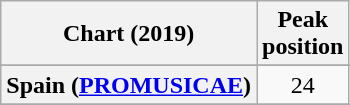<table class="wikitable sortable plainrowheaders" style="text-align:center">
<tr>
<th scope="col">Chart (2019)</th>
<th scope="col">Peak<br>position</th>
</tr>
<tr>
</tr>
<tr>
<th scope="row">Spain (<a href='#'>PROMUSICAE</a>)</th>
<td>24</td>
</tr>
<tr>
</tr>
<tr>
</tr>
</table>
